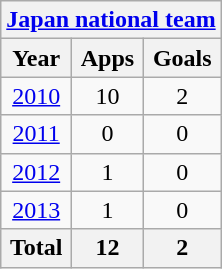<table class="wikitable" style="text-align:center">
<tr>
<th colspan=3><a href='#'>Japan national team</a></th>
</tr>
<tr>
<th>Year</th>
<th>Apps</th>
<th>Goals</th>
</tr>
<tr>
<td><a href='#'>2010</a></td>
<td>10</td>
<td>2</td>
</tr>
<tr>
<td><a href='#'>2011</a></td>
<td>0</td>
<td>0</td>
</tr>
<tr>
<td><a href='#'>2012</a></td>
<td>1</td>
<td>0</td>
</tr>
<tr>
<td><a href='#'>2013</a></td>
<td>1</td>
<td>0</td>
</tr>
<tr>
<th>Total</th>
<th>12</th>
<th>2</th>
</tr>
</table>
